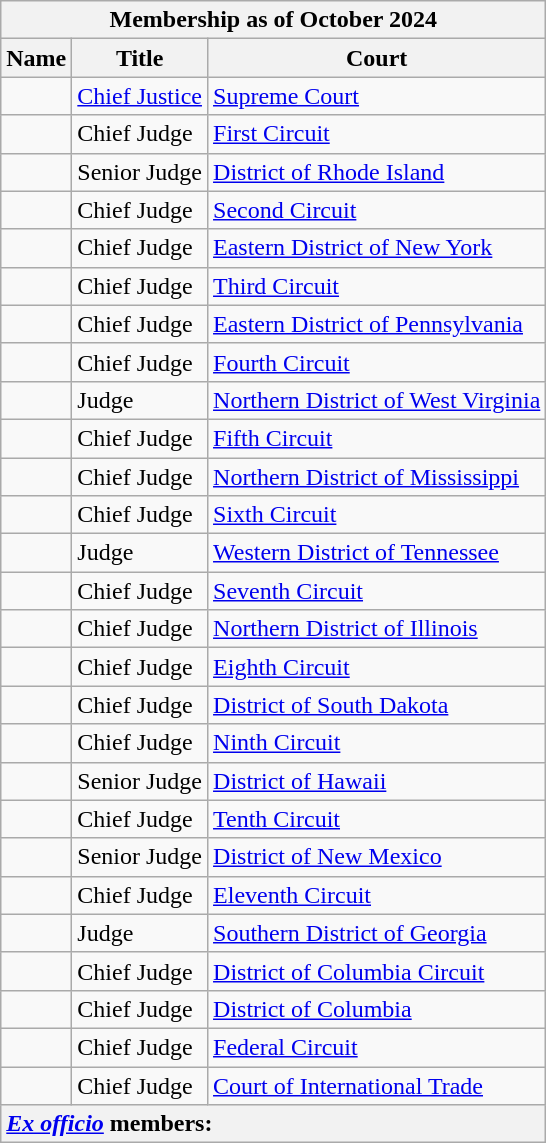<table class="wikitable sortable">
<tr>
<th colspan=3>Membership as of October 2024<br><sup></sup> </th>
</tr>
<tr>
<th>Name</th>
<th>Title</th>
<th>Court</th>
</tr>
<tr>
<td> <sup></sup></td>
<td><a href='#'>Chief Justice</a></td>
<td><a href='#'>Supreme Court</a></td>
</tr>
<tr>
<td></td>
<td>Chief Judge</td>
<td><a href='#'>First Circuit</a></td>
</tr>
<tr>
<td></td>
<td>Senior Judge</td>
<td><a href='#'>District of Rhode Island</a></td>
</tr>
<tr>
<td></td>
<td>Chief Judge</td>
<td><a href='#'>Second Circuit</a></td>
</tr>
<tr>
<td></td>
<td>Chief Judge</td>
<td><a href='#'>Eastern District of New York</a></td>
</tr>
<tr>
<td></td>
<td>Chief Judge</td>
<td><a href='#'>Third Circuit</a></td>
</tr>
<tr>
<td></td>
<td>Chief Judge</td>
<td><a href='#'>Eastern District of Pennsylvania</a></td>
</tr>
<tr>
<td></td>
<td>Chief Judge</td>
<td><a href='#'>Fourth Circuit</a></td>
</tr>
<tr>
<td></td>
<td>Judge</td>
<td><a href='#'>Northern District of West Virginia</a></td>
</tr>
<tr>
<td></td>
<td>Chief Judge</td>
<td><a href='#'>Fifth Circuit</a></td>
</tr>
<tr>
<td></td>
<td>Chief Judge</td>
<td><a href='#'>Northern District of Mississippi</a></td>
</tr>
<tr>
<td></td>
<td>Chief Judge</td>
<td><a href='#'>Sixth Circuit</a></td>
</tr>
<tr>
<td></td>
<td>Judge</td>
<td><a href='#'>Western District of Tennessee</a></td>
</tr>
<tr>
<td></td>
<td>Chief Judge</td>
<td><a href='#'>Seventh Circuit</a></td>
</tr>
<tr>
<td></td>
<td>Chief Judge</td>
<td><a href='#'>Northern District of Illinois</a></td>
</tr>
<tr>
<td></td>
<td>Chief Judge</td>
<td><a href='#'>Eighth Circuit</a></td>
</tr>
<tr>
<td></td>
<td>Chief Judge</td>
<td><a href='#'>District of South Dakota</a></td>
</tr>
<tr>
<td></td>
<td>Chief Judge</td>
<td><a href='#'>Ninth Circuit</a></td>
</tr>
<tr>
<td></td>
<td>Senior Judge</td>
<td><a href='#'>District of Hawaii</a></td>
</tr>
<tr>
<td></td>
<td>Chief Judge</td>
<td><a href='#'>Tenth Circuit</a></td>
</tr>
<tr>
<td></td>
<td>Senior Judge</td>
<td><a href='#'>District of New Mexico</a></td>
</tr>
<tr>
<td></td>
<td>Chief Judge</td>
<td><a href='#'>Eleventh Circuit</a></td>
</tr>
<tr>
<td></td>
<td>Judge</td>
<td><a href='#'>Southern District of Georgia</a></td>
</tr>
<tr>
<td></td>
<td>Chief Judge</td>
<td><a href='#'>District of Columbia Circuit</a></td>
</tr>
<tr>
<td></td>
<td>Chief Judge</td>
<td><a href='#'>District of Columbia</a></td>
</tr>
<tr>
<td></td>
<td>Chief Judge</td>
<td><a href='#'>Federal Circuit</a></td>
</tr>
<tr>
<td></td>
<td>Chief Judge</td>
<td><a href='#'>Court of International Trade</a></td>
</tr>
<tr>
<th colspan=3 style="text-align:left"><em><a href='#'>Ex officio</a></em> members:<br></th>
</tr>
</table>
